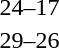<table style="text-align:center">
<tr>
<th width=200></th>
<th width=100></th>
<th width=200></th>
</tr>
<tr>
<td align=right><strong></strong></td>
<td>24–17</td>
<td align=left></td>
</tr>
<tr>
<td align=right><strong></strong></td>
<td>29–26</td>
<td align=left></td>
</tr>
</table>
